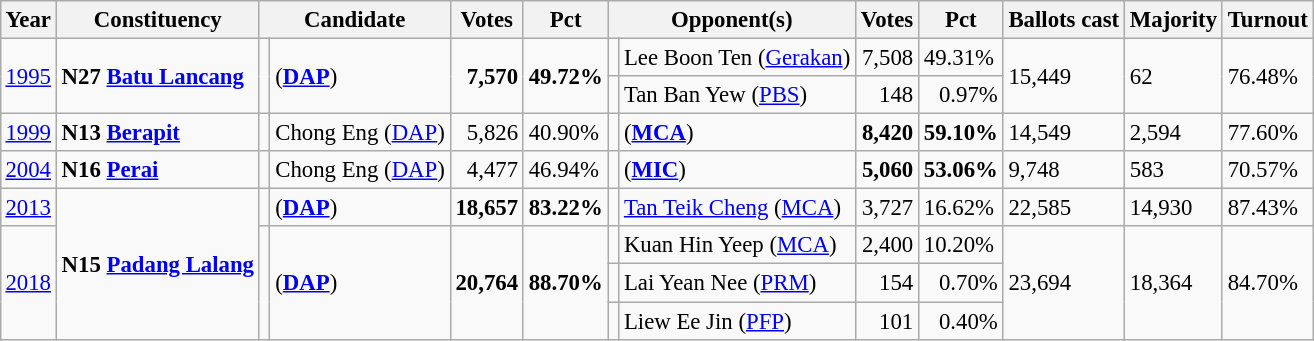<table class="wikitable" style="margin:0.5em ; font-size:95%">
<tr>
<th>Year</th>
<th>Constituency</th>
<th colspan=2>Candidate</th>
<th>Votes</th>
<th>Pct</th>
<th colspan=2>Opponent(s)</th>
<th>Votes</th>
<th>Pct</th>
<th>Ballots cast</th>
<th>Majority</th>
<th>Turnout</th>
</tr>
<tr>
<td rowspan=2><a href='#'>1995</a></td>
<td rowspan=2><strong>N27 <a href='#'>Batu Lancang</a></strong></td>
<td rowspan=2 ></td>
<td rowspan=2> (<a href='#'><strong>DAP</strong></a>)</td>
<td rowspan=2 align="right"><strong>7,570</strong></td>
<td rowspan=2><strong>49.72%</strong></td>
<td></td>
<td>Lee Boon Ten (<a href='#'>Gerakan</a>)</td>
<td align="right">7,508</td>
<td>49.31%</td>
<td rowspan=2>15,449</td>
<td rowspan=2>62</td>
<td rowspan=2>76.48%</td>
</tr>
<tr>
<td></td>
<td>Tan Ban Yew (<a href='#'>PBS</a>)</td>
<td align="right">148</td>
<td align="right">0.97%</td>
</tr>
<tr>
<td><a href='#'>1999</a></td>
<td><strong>N13 <a href='#'>Berapit</a></strong></td>
<td></td>
<td>Chong Eng (<a href='#'>DAP</a>)</td>
<td align="right">5,826</td>
<td>40.90%</td>
<td></td>
<td> (<a href='#'><strong>MCA</strong></a>)</td>
<td align="right"><strong>8,420</strong></td>
<td><strong>59.10%</strong></td>
<td>14,549</td>
<td>2,594</td>
<td>77.60%</td>
</tr>
<tr>
<td><a href='#'>2004</a></td>
<td><strong>N16 <a href='#'>Perai</a></strong></td>
<td></td>
<td>Chong Eng (<a href='#'>DAP</a>)</td>
<td align="right">4,477</td>
<td>46.94%</td>
<td></td>
<td> (<a href='#'><strong>MIC</strong></a>)</td>
<td align="right"><strong>5,060</strong></td>
<td><strong>53.06%</strong></td>
<td>9,748</td>
<td>583</td>
<td>70.57%</td>
</tr>
<tr>
<td><a href='#'>2013</a></td>
<td rowspan="4"><strong>N15 <a href='#'>Padang Lalang</a></strong></td>
<td></td>
<td> (<a href='#'><strong>DAP</strong></a>)</td>
<td align="right"><strong>18,657</strong></td>
<td><strong>83.22%</strong></td>
<td></td>
<td><a href='#'>Tan Teik Cheng</a> (<a href='#'>MCA</a>)</td>
<td align="right">3,727</td>
<td>16.62%</td>
<td>22,585</td>
<td>14,930</td>
<td>87.43%</td>
</tr>
<tr>
<td rowspan="3"><a href='#'>2018</a></td>
<td rowspan="3" ></td>
<td rowspan="3"> (<a href='#'><strong>DAP</strong></a>)</td>
<td rowspan="3" align="right"><strong>20,764</strong></td>
<td rowspan="3"><strong>88.70%</strong></td>
<td></td>
<td>Kuan Hin Yeep (<a href='#'>MCA</a>)</td>
<td align="right">2,400</td>
<td>10.20%</td>
<td rowspan="3">23,694</td>
<td rowspan="3">18,364</td>
<td rowspan="3">84.70%</td>
</tr>
<tr>
<td bgcolor=></td>
<td>Lai Yean Nee (<a href='#'>PRM</a>)</td>
<td align="right">154</td>
<td align="right">0.70%</td>
</tr>
<tr>
<td bgcolor=></td>
<td>Liew Ee Jin (<a href='#'>PFP</a>)</td>
<td align="right">101</td>
<td align="right">0.40%</td>
</tr>
</table>
